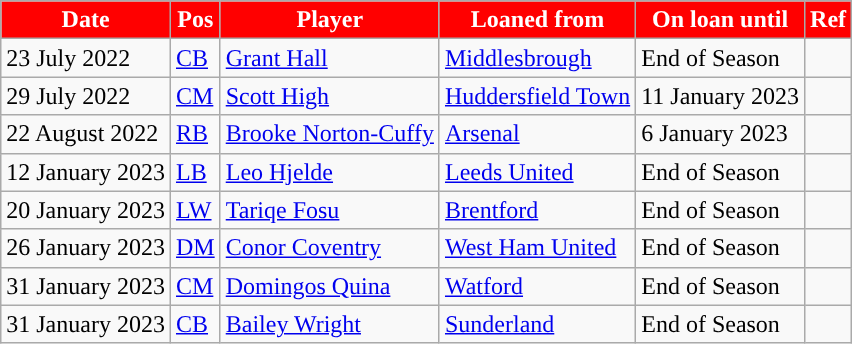<table class="wikitable plainrowheaders sortable">
<tr>
<th style="background:#FF0000; color:#ffffff; ">Date</th>
<th style="background:#FF0000; color:#ffffff; ">Pos</th>
<th style="background:#FF0000; color:#ffffff; ">Player</th>
<th style="background:#FF0000; color:#ffffff; ">Loaned from</th>
<th style="background:#FF0000; color:#ffffff; ">On loan until</th>
<th style="background:#FF0000; color:#ffffff; ">Ref</th>
</tr>
<tr>
<td>23 July 2022</td>
<td><a href='#'>CB</a></td>
<td> <a href='#'>Grant Hall</a></td>
<td> <a href='#'>Middlesbrough</a></td>
<td>End of Season</td>
<td></td>
</tr>
<tr>
<td>29 July 2022</td>
<td><a href='#'>CM</a></td>
<td> <a href='#'>Scott High</a></td>
<td> <a href='#'>Huddersfield Town</a></td>
<td>11 January 2023</td>
<td></td>
</tr>
<tr>
<td>22 August 2022</td>
<td><a href='#'>RB</a></td>
<td> <a href='#'>Brooke Norton-Cuffy</a></td>
<td> <a href='#'>Arsenal</a></td>
<td>6 January 2023</td>
<td></td>
</tr>
<tr>
<td>12 January 2023</td>
<td><a href='#'>LB</a></td>
<td> <a href='#'>Leo Hjelde</a></td>
<td> <a href='#'>Leeds United</a></td>
<td>End of Season</td>
<td></td>
</tr>
<tr>
<td>20 January 2023</td>
<td><a href='#'>LW</a></td>
<td> <a href='#'>Tariqe Fosu</a></td>
<td> <a href='#'>Brentford</a></td>
<td>End of Season</td>
<td></td>
</tr>
<tr>
<td>26 January 2023</td>
<td><a href='#'>DM</a></td>
<td> <a href='#'>Conor Coventry</a></td>
<td> <a href='#'>West Ham United</a></td>
<td>End of Season</td>
<td></td>
</tr>
<tr>
<td>31 January 2023</td>
<td><a href='#'>CM</a></td>
<td> <a href='#'>Domingos Quina</a></td>
<td> <a href='#'>Watford</a></td>
<td>End of Season</td>
<td></td>
</tr>
<tr>
<td>31 January 2023</td>
<td><a href='#'>CB</a></td>
<td> <a href='#'>Bailey Wright</a></td>
<td> <a href='#'>Sunderland</a></td>
<td>End of Season</td>
<td></td>
</tr>
</table>
